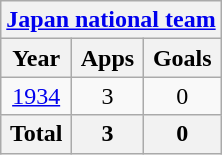<table class="wikitable" style="text-align:center">
<tr>
<th colspan=3><a href='#'>Japan national team</a></th>
</tr>
<tr>
<th>Year</th>
<th>Apps</th>
<th>Goals</th>
</tr>
<tr>
<td><a href='#'>1934</a></td>
<td>3</td>
<td>0</td>
</tr>
<tr>
<th>Total</th>
<th>3</th>
<th>0</th>
</tr>
</table>
